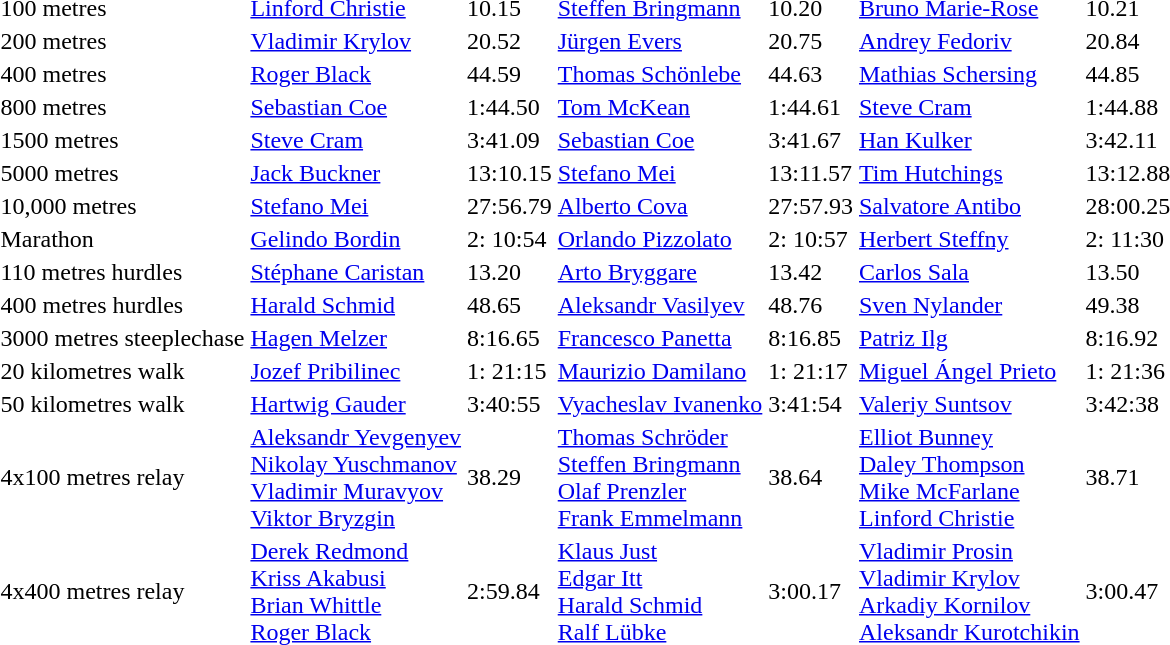<table>
<tr>
<td>100 metres<br></td>
<td><a href='#'>Linford Christie</a><br></td>
<td>10.15</td>
<td><a href='#'>Steffen Bringmann</a><br></td>
<td>10.20</td>
<td><a href='#'>Bruno Marie-Rose</a> <br></td>
<td>10.21</td>
</tr>
<tr>
<td>200 metres<br></td>
<td><a href='#'>Vladimir Krylov</a><br> </td>
<td>20.52</td>
<td><a href='#'>Jürgen Evers</a><br></td>
<td>20.75</td>
<td><a href='#'>Andrey Fedoriv</a> <br></td>
<td>20.84</td>
</tr>
<tr>
<td>400 metres<br></td>
<td><a href='#'>Roger Black</a><br></td>
<td>44.59</td>
<td><a href='#'>Thomas Schönlebe</a><br></td>
<td>44.63</td>
<td><a href='#'>Mathias Schersing</a><br></td>
<td>44.85</td>
</tr>
<tr>
<td>800 metres<br></td>
<td><a href='#'>Sebastian Coe</a><br></td>
<td>1:44.50</td>
<td><a href='#'>Tom McKean</a><br></td>
<td>1:44.61</td>
<td><a href='#'>Steve Cram</a><br></td>
<td>1:44.88</td>
</tr>
<tr>
<td>1500 metres<br></td>
<td><a href='#'>Steve Cram</a><br></td>
<td>3:41.09</td>
<td><a href='#'>Sebastian Coe</a><br></td>
<td>3:41.67</td>
<td><a href='#'>Han Kulker</a><br></td>
<td>3:42.11</td>
</tr>
<tr>
<td>5000 metres<br></td>
<td><a href='#'>Jack Buckner</a><br></td>
<td>13:10.15</td>
<td><a href='#'>Stefano Mei</a><br></td>
<td>13:11.57</td>
<td><a href='#'>Tim Hutchings</a><br></td>
<td>13:12.88</td>
</tr>
<tr>
<td>10,000 metres<br></td>
<td><a href='#'>Stefano Mei</a><br></td>
<td>27:56.79</td>
<td><a href='#'>Alberto Cova</a><br></td>
<td>27:57.93</td>
<td><a href='#'>Salvatore Antibo</a><br></td>
<td>28:00.25</td>
</tr>
<tr>
<td>Marathon<br></td>
<td><a href='#'>Gelindo Bordin</a><br></td>
<td>2: 10:54</td>
<td><a href='#'>Orlando Pizzolato</a><br></td>
<td>2: 10:57</td>
<td><a href='#'>Herbert Steffny</a><br></td>
<td>2: 11:30</td>
</tr>
<tr>
<td>110 metres hurdles<br></td>
<td><a href='#'>Stéphane Caristan</a><br></td>
<td>13.20</td>
<td><a href='#'>Arto Bryggare</a><br></td>
<td>13.42</td>
<td><a href='#'>Carlos Sala</a><br></td>
<td>13.50</td>
</tr>
<tr>
<td>400 metres hurdles<br></td>
<td><a href='#'>Harald Schmid</a><br></td>
<td>48.65</td>
<td><a href='#'>Aleksandr Vasilyev</a><br></td>
<td>48.76</td>
<td><a href='#'>Sven Nylander</a><br></td>
<td>49.38</td>
</tr>
<tr>
<td>3000 metres steeplechase<br></td>
<td><a href='#'>Hagen Melzer</a><br></td>
<td>8:16.65</td>
<td><a href='#'>Francesco Panetta</a><br></td>
<td>8:16.85</td>
<td><a href='#'>Patriz Ilg</a><br></td>
<td>8:16.92</td>
</tr>
<tr>
<td>20 kilometres walk<br></td>
<td><a href='#'>Jozef Pribilinec</a><br></td>
<td>1: 21:15</td>
<td><a href='#'>Maurizio Damilano</a><br></td>
<td>1: 21:17</td>
<td><a href='#'>Miguel Ángel Prieto</a><br></td>
<td>1: 21:36</td>
</tr>
<tr>
<td>50 kilometres walk<br></td>
<td><a href='#'>Hartwig Gauder</a><br></td>
<td>3:40:55</td>
<td><a href='#'>Vyacheslav Ivanenko</a><br></td>
<td>3:41:54</td>
<td><a href='#'>Valeriy Suntsov</a><br></td>
<td>3:42:38</td>
</tr>
<tr>
<td>4x100 metres relay <br></td>
<td><a href='#'>Aleksandr Yevgenyev</a><br><a href='#'>Nikolay Yuschmanov</a><br> <a href='#'>Vladimir Muravyov</a><br><a href='#'>Viktor Bryzgin</a><br></td>
<td>38.29</td>
<td><a href='#'>Thomas Schröder</a><br> <a href='#'>Steffen Bringmann</a><br> <a href='#'>Olaf Prenzler</a><br> <a href='#'>Frank Emmelmann</a><br></td>
<td>38.64</td>
<td><a href='#'>Elliot Bunney</a><br><a href='#'>Daley Thompson</a><br> <a href='#'>Mike McFarlane</a><br><a href='#'>Linford Christie</a><br></td>
<td>38.71</td>
</tr>
<tr>
<td>4x400 metres relay<br></td>
<td><a href='#'>Derek Redmond</a><br> <a href='#'>Kriss Akabusi</a><br><a href='#'>Brian Whittle</a><br> <a href='#'>Roger Black</a><br></td>
<td>2:59.84</td>
<td><a href='#'>Klaus Just</a><br> <a href='#'>Edgar Itt</a><br> <a href='#'>Harald Schmid</a><br><a href='#'>Ralf Lübke</a><br></td>
<td>3:00.17</td>
<td><a href='#'>Vladimir Prosin</a><br> <a href='#'>Vladimir Krylov</a><br> <a href='#'>Arkadiy Kornilov</a><br> <a href='#'>Aleksandr Kurotchikin</a><br></td>
<td>3:00.47</td>
</tr>
</table>
